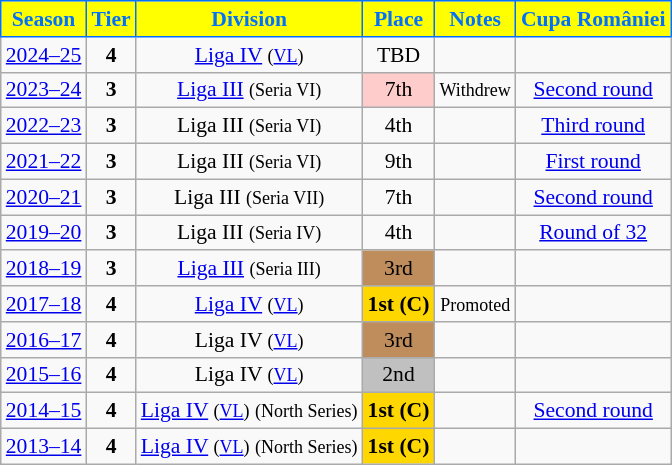<table class="wikitable" style="text-align:center; font-size:90%">
<tr>
<th style="background:#FFFF00;color:#0070FF;border:1px solid #0070FF;">Season</th>
<th style="background:#FFFF00;color:#0070FF;border:1px solid #0070FF;">Tier</th>
<th style="background:#FFFF00;color:#0070FF;border:1px solid #0070FF;">Division</th>
<th style="background:#FFFF00;color:#0070FF;border:1px solid #0070FF;">Place</th>
<th style="background:#FFFF00;color:#0070FF;border:1px solid #0070FF;">Notes</th>
<th style="background:#FFFF00;color:#0070FF;border:1px solid #0070FF;">Cupa României</th>
</tr>
<tr>
<td><a href='#'>2024–25</a></td>
<td><strong>4</strong></td>
<td><a href='#'>Liga IV</a> <small>(<a href='#'>VL</a>)</small></td>
<td>TBD</td>
<td></td>
<td></td>
</tr>
<tr>
<td><a href='#'>2023–24</a></td>
<td><strong>3</strong></td>
<td><a href='#'>Liga III</a> <small>(Seria VI)</small></td>
<td align=center bgcolor=#FFCCCC>7th</td>
<td><small>Withdrew</small></td>
<td><a href='#'>Second round</a></td>
</tr>
<tr>
<td><a href='#'>2022–23</a></td>
<td><strong>3</strong></td>
<td>Liga III <small>(Seria VI)</small></td>
<td>4th</td>
<td></td>
<td><a href='#'>Third round</a></td>
</tr>
<tr>
<td><a href='#'>2021–22</a></td>
<td><strong>3</strong></td>
<td>Liga III <small>(Seria VI)</small></td>
<td>9th</td>
<td></td>
<td><a href='#'>First round</a></td>
</tr>
<tr>
<td><a href='#'>2020–21</a></td>
<td><strong>3</strong></td>
<td>Liga III <small>(Seria VII)</small></td>
<td>7th</td>
<td></td>
<td><a href='#'>Second round</a></td>
</tr>
<tr>
<td><a href='#'>2019–20</a></td>
<td><strong>3</strong></td>
<td>Liga III <small>(Seria IV)</small></td>
<td>4th</td>
<td></td>
<td><a href='#'>Round of 32</a></td>
</tr>
<tr>
<td><a href='#'>2018–19</a></td>
<td><strong>3</strong></td>
<td><a href='#'>Liga III</a> <small>(Seria III)</small></td>
<td align=center bgcolor=#BF8D5B>3rd</td>
<td></td>
<td></td>
</tr>
<tr>
<td><a href='#'>2017–18</a></td>
<td><strong>4</strong></td>
<td><a href='#'>Liga IV</a> <small>(<a href='#'>VL</a>)</small></td>
<td align=center bgcolor=gold><strong>1st</strong> <strong>(C)</strong></td>
<td><small>Promoted</small></td>
<td></td>
</tr>
<tr>
<td><a href='#'>2016–17</a></td>
<td><strong>4</strong></td>
<td>Liga IV <small>(<a href='#'>VL</a>)</small></td>
<td align=center bgcolor=#BF8D5B>3rd</td>
<td></td>
<td></td>
</tr>
<tr>
<td><a href='#'>2015–16</a></td>
<td><strong>4</strong></td>
<td>Liga IV <small>(<a href='#'>VL</a>)</small></td>
<td align=center bgcolor=silver>2nd</td>
<td></td>
<td></td>
</tr>
<tr>
<td><a href='#'>2014–15</a></td>
<td><strong>4</strong></td>
<td><a href='#'>Liga IV</a> <small>(<a href='#'>VL</a>)</small> <small>(North Series)</small></td>
<td align=center bgcolor=gold><strong>1st (C)</strong></td>
<td></td>
<td><a href='#'>Second round</a></td>
</tr>
<tr>
<td><a href='#'>2013–14</a></td>
<td><strong>4</strong></td>
<td><a href='#'>Liga IV</a> <small>(<a href='#'>VL</a>)</small> <small>(North Series)</small></td>
<td align=center bgcolor=gold><strong>1st (C)</strong></td>
<td></td>
<td></td>
</tr>
</table>
